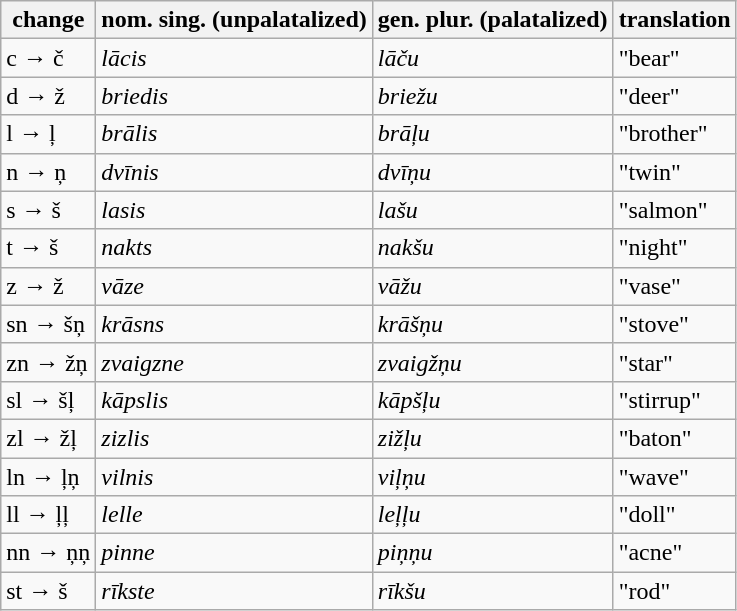<table class="wikitable">
<tr>
<th>change</th>
<th>nom. sing. (unpalatalized)</th>
<th>gen. plur. (palatalized)</th>
<th>translation</th>
</tr>
<tr>
<td>c → č</td>
<td><em>lācis</em></td>
<td><em>lāču</em></td>
<td>"bear"</td>
</tr>
<tr>
<td>d → ž</td>
<td><em>briedis</em></td>
<td><em>briežu</em></td>
<td>"deer"</td>
</tr>
<tr>
<td>l → ļ</td>
<td><em>brālis</em></td>
<td><em>brāļu</em></td>
<td>"brother"</td>
</tr>
<tr>
<td>n → ņ</td>
<td><em>dvīnis</em></td>
<td><em>dvīņu</em></td>
<td>"twin"</td>
</tr>
<tr>
<td>s → š</td>
<td><em>lasis</em></td>
<td><em>lašu</em></td>
<td>"salmon"</td>
</tr>
<tr>
<td>t → š</td>
<td><em>nakts</em></td>
<td><em>nakšu</em></td>
<td>"night"</td>
</tr>
<tr>
<td>z → ž</td>
<td><em>vāze</em></td>
<td><em>vāžu</em></td>
<td>"vase"</td>
</tr>
<tr>
<td>sn → šņ</td>
<td><em>krāsns</em></td>
<td><em>krāšņu</em></td>
<td>"stove"</td>
</tr>
<tr>
<td>zn → žņ</td>
<td><em>zvaigzne</em></td>
<td><em>zvaigžņu</em></td>
<td>"star"</td>
</tr>
<tr>
<td>sl → šļ</td>
<td><em>kāpslis</em></td>
<td><em>kāpšļu</em></td>
<td>"stirrup"</td>
</tr>
<tr>
<td>zl → žļ</td>
<td><em>zizlis</em></td>
<td><em>zižļu</em></td>
<td>"baton"</td>
</tr>
<tr>
<td>ln → ļņ</td>
<td><em>vilnis</em></td>
<td><em>viļņu</em></td>
<td>"wave"</td>
</tr>
<tr>
<td>ll → ļļ</td>
<td><em>lelle</em></td>
<td><em>leļļu</em></td>
<td>"doll"</td>
</tr>
<tr>
<td>nn → ņņ</td>
<td><em>pinne</em></td>
<td><em>piņņu</em></td>
<td>"acne"</td>
</tr>
<tr>
<td>st → š</td>
<td><em>rīkste</em></td>
<td><em>rīkšu</em></td>
<td>"rod"</td>
</tr>
</table>
